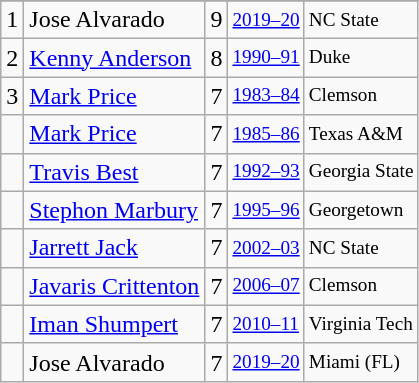<table class="wikitable">
<tr>
</tr>
<tr>
<td>1</td>
<td>Jose Alvarado</td>
<td>9</td>
<td style="font-size:80%;"><a href='#'>2019–20</a></td>
<td style="font-size:80%;">NC State</td>
</tr>
<tr>
<td>2</td>
<td><a href='#'>Kenny Anderson</a></td>
<td>8</td>
<td style="font-size:80%;"><a href='#'>1990–91</a></td>
<td style="font-size:80%;">Duke</td>
</tr>
<tr>
<td>3</td>
<td><a href='#'>Mark Price</a></td>
<td>7</td>
<td style="font-size:80%;"><a href='#'>1983–84</a></td>
<td style="font-size:80%;">Clemson</td>
</tr>
<tr>
<td></td>
<td><a href='#'>Mark Price</a></td>
<td>7</td>
<td style="font-size:80%;"><a href='#'>1985–86</a></td>
<td style="font-size:80%;">Texas A&M</td>
</tr>
<tr>
<td></td>
<td><a href='#'>Travis Best</a></td>
<td>7</td>
<td style="font-size:80%;"><a href='#'>1992–93</a></td>
<td style="font-size:80%;">Georgia State</td>
</tr>
<tr>
<td></td>
<td><a href='#'>Stephon Marbury</a></td>
<td>7</td>
<td style="font-size:80%;"><a href='#'>1995–96</a></td>
<td style="font-size:80%;">Georgetown</td>
</tr>
<tr>
<td></td>
<td><a href='#'>Jarrett Jack</a></td>
<td>7</td>
<td style="font-size:80%;"><a href='#'>2002–03</a></td>
<td style="font-size:80%;">NC State</td>
</tr>
<tr>
<td></td>
<td><a href='#'>Javaris Crittenton</a></td>
<td>7</td>
<td style="font-size:80%;"><a href='#'>2006–07</a></td>
<td style="font-size:80%;">Clemson</td>
</tr>
<tr>
<td></td>
<td><a href='#'>Iman Shumpert</a></td>
<td>7</td>
<td style="font-size:80%;"><a href='#'>2010–11</a></td>
<td style="font-size:80%;">Virginia Tech</td>
</tr>
<tr>
<td></td>
<td>Jose Alvarado</td>
<td>7</td>
<td style="font-size:80%;"><a href='#'>2019–20</a></td>
<td style="font-size:80%;">Miami (FL)</td>
</tr>
</table>
